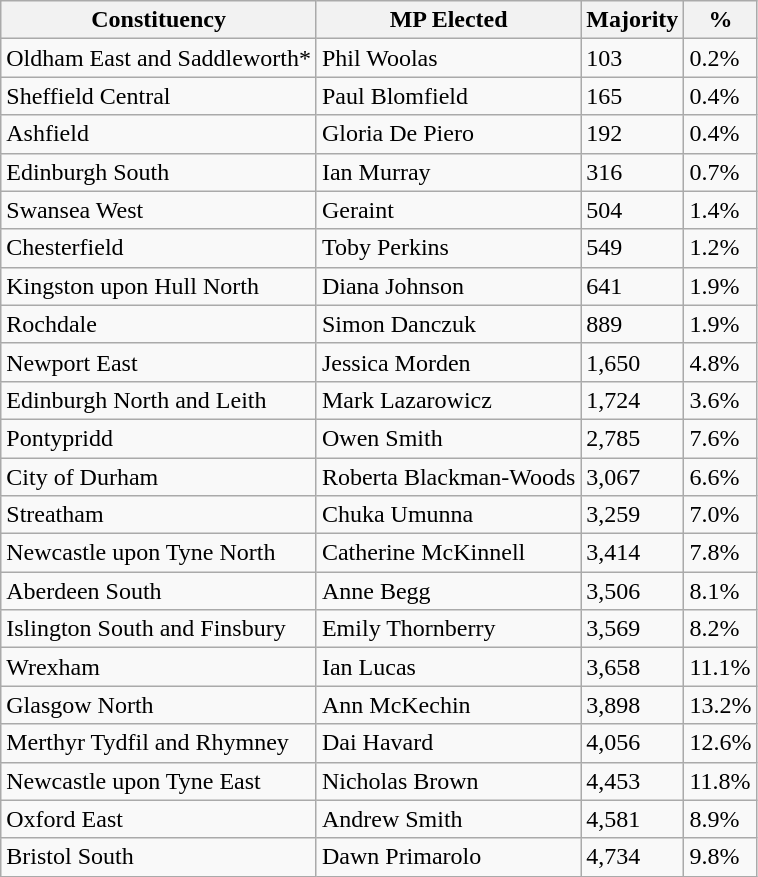<table class="wikitable sortable">
<tr>
<th>Constituency</th>
<th>MP Elected</th>
<th>Majority</th>
<th>%</th>
</tr>
<tr>
<td>Oldham East and Saddleworth*</td>
<td>Phil Woolas</td>
<td>103</td>
<td>0.2%</td>
</tr>
<tr>
<td>Sheffield Central</td>
<td>Paul Blomfield</td>
<td>165</td>
<td>0.4%</td>
</tr>
<tr>
<td>Ashfield</td>
<td>Gloria De Piero</td>
<td>192</td>
<td>0.4%</td>
</tr>
<tr>
<td>Edinburgh South</td>
<td>Ian Murray</td>
<td>316</td>
<td>0.7%</td>
</tr>
<tr>
<td>Swansea West</td>
<td>Geraint</td>
<td>504</td>
<td>1.4%</td>
</tr>
<tr>
<td>Chesterfield</td>
<td>Toby Perkins</td>
<td>549</td>
<td>1.2%</td>
</tr>
<tr>
<td>Kingston upon Hull North</td>
<td>Diana Johnson</td>
<td>641</td>
<td>1.9%</td>
</tr>
<tr>
<td>Rochdale</td>
<td>Simon Danczuk</td>
<td>889</td>
<td>1.9%</td>
</tr>
<tr>
<td>Newport East</td>
<td>Jessica Morden</td>
<td>1,650</td>
<td>4.8%</td>
</tr>
<tr>
<td>Edinburgh North and Leith</td>
<td>Mark Lazarowicz</td>
<td>1,724</td>
<td>3.6%</td>
</tr>
<tr>
<td>Pontypridd</td>
<td>Owen Smith</td>
<td>2,785</td>
<td>7.6%</td>
</tr>
<tr>
<td>City of Durham</td>
<td>Roberta Blackman-Woods</td>
<td>3,067</td>
<td>6.6%</td>
</tr>
<tr>
<td>Streatham</td>
<td>Chuka Umunna</td>
<td>3,259</td>
<td>7.0%</td>
</tr>
<tr>
<td>Newcastle upon Tyne North</td>
<td>Catherine McKinnell</td>
<td>3,414</td>
<td>7.8%</td>
</tr>
<tr>
<td>Aberdeen South</td>
<td>Anne Begg</td>
<td>3,506</td>
<td>8.1%</td>
</tr>
<tr>
<td>Islington South and Finsbury</td>
<td>Emily Thornberry</td>
<td>3,569</td>
<td>8.2%</td>
</tr>
<tr>
<td>Wrexham</td>
<td>Ian Lucas</td>
<td>3,658</td>
<td>11.1%</td>
</tr>
<tr>
<td>Glasgow North</td>
<td>Ann McKechin</td>
<td>3,898</td>
<td>13.2%</td>
</tr>
<tr>
<td>Merthyr Tydfil and Rhymney</td>
<td>Dai Havard</td>
<td>4,056</td>
<td>12.6%</td>
</tr>
<tr>
<td>Newcastle upon Tyne East</td>
<td>Nicholas Brown</td>
<td>4,453</td>
<td>11.8%</td>
</tr>
<tr>
<td>Oxford East</td>
<td>Andrew Smith</td>
<td>4,581</td>
<td>8.9%</td>
</tr>
<tr>
<td>Bristol South</td>
<td>Dawn Primarolo</td>
<td>4,734</td>
<td>9.8%</td>
</tr>
</table>
